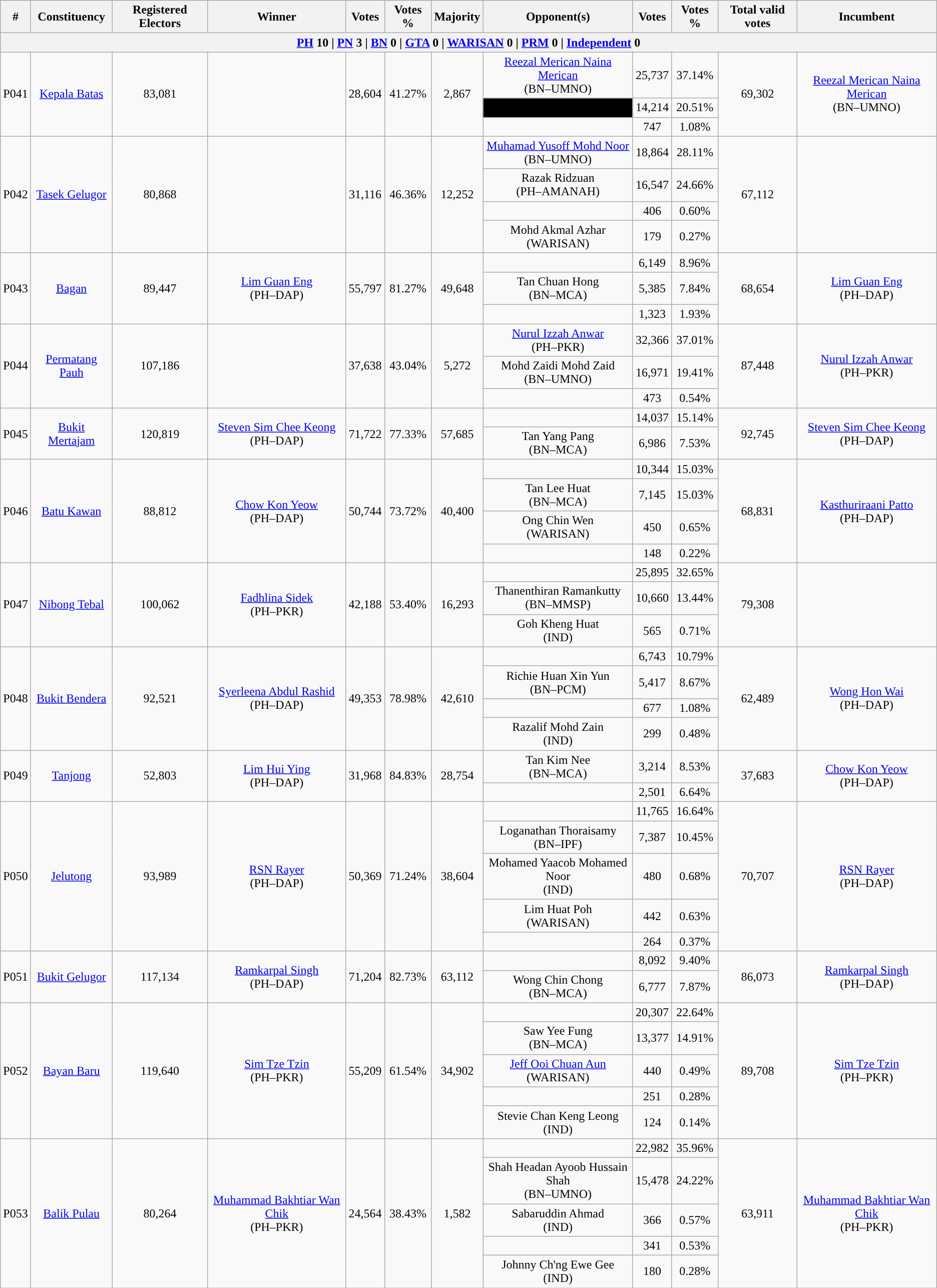<table class="wikitable sortable" style">
<tr>
<th>#</th>
<th>Constituency</th>
<th>Registered Electors</th>
<th>Winner</th>
<th>Votes</th>
<th>Votes %</th>
<th>Majority</th>
<th>Opponent(s)</th>
<th>Votes</th>
<th>Votes %</th>
<th>Total valid votes</th>
<th>Incumbent</th>
</tr>
<tr>
<th colspan="13"><a href='#'>PH</a> <strong>10</strong> | <a href='#'>PN</a> <strong>3</strong> | <a href='#'>BN</a> <strong>0</strong>  | <a href='#'>GTA</a> <strong>0</strong>  | <a href='#'>WARISAN</a> <strong>0</strong>   | <a href='#'>PRM</a> <strong>0</strong> | <a href='#'>Independent</a> <strong>0</strong></th>
</tr>
<tr align="center">
<td rowspan=3>P041</td>
<td rowspan=3><a href='#'>Kepala Batas</a></td>
<td rowspan=3>83,081</td>
<td rowspan=3><br></td>
<td rowspan=3>28,604</td>
<td rowspan=3>41.27%</td>
<td rowspan=3>2,867</td>
<td><a href='#'>Reezal Merican Naina Merican</a><br>(BN–UMNO)</td>
<td>25,737</td>
<td>37.14%</td>
<td rowspan=3>69,302</td>
<td rowspan=3><a href='#'>Reezal Merican Naina Merican</a><br>(BN–UMNO)</td>
</tr>
<tr align="center">
<td bgcolor="black"></td>
<td>14,214</td>
<td>20.51%</td>
</tr>
<tr align="center">
<td></td>
<td>747</td>
<td>1.08%</td>
</tr>
<tr align="center">
<td rowspan=4>P042</td>
<td rowspan=4><a href='#'>Tasek Gelugor</a></td>
<td rowspan=4>80,868</td>
<td rowspan=4><br></td>
<td rowspan=4>31,116</td>
<td rowspan=4>46.36%</td>
<td rowspan=4>12,252</td>
<td><a href='#'>Muhamad Yusoff Mohd Noor</a><br>(BN–UMNO)</td>
<td>18,864</td>
<td>28.11%</td>
<td rowspan=4>67,112</td>
<td rowspan=4></td>
</tr>
<tr align="center">
<td>Razak Ridzuan<br>(PH–AMANAH)</td>
<td>16,547</td>
<td>24.66%</td>
</tr>
<tr align="center">
<td></td>
<td>406</td>
<td>0.60%</td>
</tr>
<tr align="center">
<td>Mohd Akmal Azhar<br>(WARISAN)</td>
<td>179</td>
<td>0.27%</td>
</tr>
<tr align="center">
<td rowspan=3>P043</td>
<td rowspan=3><a href='#'>Bagan</a></td>
<td rowspan=3>89,447</td>
<td rowspan=3><a href='#'>Lim Guan Eng</a><br>(PH–DAP)</td>
<td rowspan=3>55,797</td>
<td rowspan=3>81.27%</td>
<td rowspan=3>49,648</td>
<td></td>
<td>6,149</td>
<td>8.96%</td>
<td rowspan=3>68,654</td>
<td rowspan=3><a href='#'>Lim Guan Eng</a><br>(PH–DAP)</td>
</tr>
<tr align="center">
<td>Tan Chuan Hong<br>(BN–MCA)</td>
<td>5,385</td>
<td>7.84%</td>
</tr>
<tr align="center">
<td></td>
<td>1,323</td>
<td>1.93%</td>
</tr>
<tr align="center">
<td rowspan=3>P044</td>
<td rowspan=3><a href='#'>Permatang Pauh</a></td>
<td rowspan=3>107,186</td>
<td rowspan=3><br></td>
<td rowspan=3>37,638</td>
<td rowspan=3>43.04%</td>
<td rowspan=3>5,272</td>
<td><a href='#'>Nurul Izzah Anwar</a><br>(PH–PKR)</td>
<td>32,366</td>
<td>37.01%</td>
<td rowspan=3>87,448</td>
<td rowspan=3><a href='#'>Nurul Izzah Anwar</a><br>(PH–PKR)</td>
</tr>
<tr align="center">
<td>Mohd Zaidi Mohd Zaid<br>(BN–UMNO)</td>
<td>16,971</td>
<td>19.41%</td>
</tr>
<tr align="center">
<td></td>
<td>473</td>
<td>0.54%</td>
</tr>
<tr align="center">
<td rowspan=2>P045</td>
<td rowspan=2><a href='#'>Bukit Mertajam</a></td>
<td rowspan=2>120,819</td>
<td rowspan=2><a href='#'>Steven Sim Chee Keong</a><br>(PH–DAP)</td>
<td rowspan=2>71,722</td>
<td rowspan=2>77.33%</td>
<td rowspan=2>57,685</td>
<td></td>
<td>14,037</td>
<td>15.14%</td>
<td rowspan=2>92,745</td>
<td rowspan=2><a href='#'>Steven Sim Chee Keong</a><br>(PH–DAP)</td>
</tr>
<tr align="center">
<td>Tan Yang Pang<br>(BN–MCA)</td>
<td>6,986</td>
<td>7.53%</td>
</tr>
<tr align="center">
<td rowspan=4>P046</td>
<td rowspan=4><a href='#'>Batu Kawan</a></td>
<td rowspan=4>88,812</td>
<td rowspan=4><a href='#'>Chow Kon Yeow</a><br>(PH–DAP)</td>
<td rowspan=4>50,744</td>
<td rowspan=4>73.72%</td>
<td rowspan=4>40,400</td>
<td></td>
<td>10,344</td>
<td>15.03%</td>
<td rowspan=4>68,831</td>
<td rowspan=4><a href='#'>Kasthuriraani Patto</a><br>(PH–DAP)</td>
</tr>
<tr align="center">
<td>Tan Lee Huat<br>(BN–MCA)</td>
<td>7,145</td>
<td>15.03%</td>
</tr>
<tr align="center">
<td>Ong Chin Wen<br>(WARISAN)</td>
<td>450</td>
<td>0.65%</td>
</tr>
<tr align="center">
<td></td>
<td>148</td>
<td>0.22%</td>
</tr>
<tr align="center">
<td rowspan=3>P047</td>
<td rowspan=3><a href='#'>Nibong Tebal</a></td>
<td rowspan=3>100,062</td>
<td rowspan=3><a href='#'>Fadhlina Sidek</a><br>(PH–PKR)</td>
<td rowspan=3>42,188</td>
<td rowspan=3>53.40%</td>
<td rowspan=3>16,293</td>
<td><br></td>
<td>25,895</td>
<td>32.65%</td>
<td rowspan=3>79,308</td>
<td rowspan=3><br></td>
</tr>
<tr align="center">
<td>Thanenthiran Ramankutty<br>(BN–MMSP)</td>
<td>10,660</td>
<td>13.44%</td>
</tr>
<tr align="center">
<td>Goh Kheng Huat<br>(IND)</td>
<td>565</td>
<td>0.71%</td>
</tr>
<tr align="center">
<td rowspan=4>P048</td>
<td rowspan=4><a href='#'>Bukit Bendera</a></td>
<td rowspan=4>92,521</td>
<td rowspan=4><a href='#'>Syerleena Abdul Rashid</a><br>(PH–DAP)</td>
<td rowspan=4>49,353</td>
<td rowspan=4>78.98%</td>
<td rowspan=4>42,610</td>
<td></td>
<td>6,743</td>
<td>10.79%</td>
<td rowspan=4>62,489</td>
<td rowspan=4><a href='#'>Wong Hon Wai</a><br>(PH–DAP)</td>
</tr>
<tr align="center">
<td>Richie Huan Xin Yun<br>(BN–PCM)</td>
<td>5,417</td>
<td>8.67%</td>
</tr>
<tr align="center">
<td></td>
<td>677</td>
<td>1.08%</td>
</tr>
<tr align="center">
<td>Razalif Mohd Zain<br>(IND)</td>
<td>299</td>
<td>0.48%</td>
</tr>
<tr align="center">
<td rowspan=2>P049</td>
<td rowspan=2><a href='#'>Tanjong</a></td>
<td rowspan=2>52,803</td>
<td rowspan=2><a href='#'>Lim Hui Ying</a><br>(PH–DAP)</td>
<td rowspan=2>31,968</td>
<td rowspan=2>84.83%</td>
<td rowspan=2>28,754</td>
<td>Tan Kim Nee<br>(BN–MCA)</td>
<td>3,214</td>
<td>8.53%</td>
<td rowspan=2>37,683</td>
<td rowspan=2><a href='#'>Chow Kon Yeow</a><br>(PH–DAP)</td>
</tr>
<tr align="center">
<td></td>
<td>2,501</td>
<td>6.64%</td>
</tr>
<tr align="center">
<td rowspan=5>P050</td>
<td rowspan=5><a href='#'>Jelutong</a></td>
<td rowspan=5>93,989</td>
<td rowspan=5><a href='#'>RSN Rayer</a><br>(PH–DAP)</td>
<td rowspan=5>50,369</td>
<td rowspan=5>71.24%</td>
<td rowspan=5>38,604</td>
<td></td>
<td>11,765</td>
<td>16.64%</td>
<td rowspan=5>70,707</td>
<td rowspan=5><a href='#'>RSN Rayer</a><br>(PH–DAP)</td>
</tr>
<tr align="center">
<td>Loganathan Thoraisamy<br>(BN–IPF)</td>
<td>7,387</td>
<td>10.45%</td>
</tr>
<tr align="center">
<td>Mohamed Yaacob Mohamed Noor<br>(IND)</td>
<td>480</td>
<td>0.68%</td>
</tr>
<tr align="center">
<td>Lim Huat Poh<br>(WARISAN)</td>
<td>442</td>
<td>0.63%</td>
</tr>
<tr align="center">
<td></td>
<td>264</td>
<td>0.37%</td>
</tr>
<tr align="center">
<td rowspan=2>P051</td>
<td rowspan=2><a href='#'>Bukit Gelugor</a></td>
<td rowspan=2>117,134</td>
<td rowspan=2><a href='#'>Ramkarpal Singh</a><br>(PH–DAP)</td>
<td rowspan=2>71,204</td>
<td rowspan=2>82.73%</td>
<td rowspan=2>63,112</td>
<td></td>
<td>8,092</td>
<td>9.40%</td>
<td rowspan=2>86,073</td>
<td rowspan=2><a href='#'>Ramkarpal Singh</a><br>(PH–DAP)</td>
</tr>
<tr align="center">
<td>Wong Chin Chong<br>(BN–MCA)</td>
<td>6,777</td>
<td>7.87%</td>
</tr>
<tr align="center">
<td rowspan=5>P052</td>
<td rowspan=5><a href='#'>Bayan Baru</a></td>
<td rowspan=5>119,640</td>
<td rowspan=5><a href='#'>Sim Tze Tzin</a><br>(PH–PKR)</td>
<td rowspan=5>55,209</td>
<td rowspan=5>61.54%</td>
<td rowspan=5>34,902</td>
<td></td>
<td>20,307</td>
<td>22.64%</td>
<td rowspan=5>89,708</td>
<td rowspan=5><a href='#'>Sim Tze Tzin</a><br>(PH–PKR)</td>
</tr>
<tr align="center">
<td>Saw Yee Fung<br>(BN–MCA)</td>
<td>13,377</td>
<td>14.91%</td>
</tr>
<tr align="center">
<td><a href='#'>Jeff Ooi Chuan Aun</a><br>(WARISAN)</td>
<td>440</td>
<td>0.49%</td>
</tr>
<tr align="center">
<td></td>
<td>251</td>
<td>0.28%</td>
</tr>
<tr align="center">
<td>Stevie Chan Keng Leong<br>(IND)</td>
<td>124</td>
<td>0.14%</td>
</tr>
<tr align="center">
<td rowspan=5>P053</td>
<td rowspan=5><a href='#'>Balik Pulau</a></td>
<td rowspan=5>80,264</td>
<td rowspan=5><a href='#'>Muhammad Bakhtiar Wan Chik</a><br>(PH–PKR)</td>
<td rowspan=5>24,564</td>
<td rowspan=5>38.43%</td>
<td rowspan=5>1,582</td>
<td></td>
<td>22,982</td>
<td>35.96%</td>
<td rowspan=5>63,911</td>
<td rowspan=5><a href='#'>Muhammad Bakhtiar Wan Chik</a><br>(PH–PKR)</td>
</tr>
<tr align="center">
<td>Shah Headan Ayoob Hussain Shah<br>(BN–UMNO)</td>
<td>15,478</td>
<td>24.22%</td>
</tr>
<tr align="center">
<td>Sabaruddin Ahmad<br>(IND)</td>
<td>366</td>
<td>0.57%</td>
</tr>
<tr align="center">
<td></td>
<td>341</td>
<td>0.53%</td>
</tr>
<tr align="center">
<td>Johnny Ch'ng Ewe Gee<br>(IND)</td>
<td>180</td>
<td>0.28%</td>
</tr>
</table>
